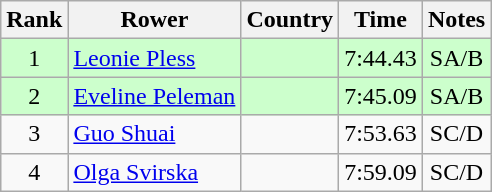<table class="wikitable" style="text-align:center">
<tr>
<th>Rank</th>
<th>Rower</th>
<th>Country</th>
<th>Time</th>
<th>Notes</th>
</tr>
<tr bgcolor=ccffcc>
<td>1</td>
<td align="left"><a href='#'>Leonie Pless</a></td>
<td align="left"></td>
<td>7:44.43</td>
<td>SA/B</td>
</tr>
<tr bgcolor=ccffcc>
<td>2</td>
<td align="left"><a href='#'>Eveline Peleman</a></td>
<td align="left"></td>
<td>7:45.09</td>
<td>SA/B</td>
</tr>
<tr>
<td>3</td>
<td align="left"><a href='#'>Guo Shuai</a></td>
<td align="left"></td>
<td>7:53.63</td>
<td>SC/D</td>
</tr>
<tr>
<td>4</td>
<td align="left"><a href='#'>Olga Svirska</a></td>
<td align="left"></td>
<td>7:59.09</td>
<td>SC/D</td>
</tr>
</table>
